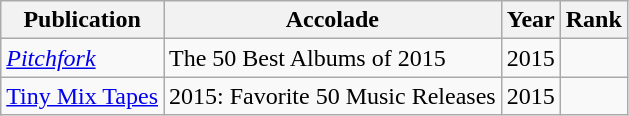<table class="sortable wikitable">
<tr>
<th>Publication</th>
<th>Accolade</th>
<th>Year</th>
<th>Rank</th>
</tr>
<tr>
<td><em><a href='#'>Pitchfork</a></em></td>
<td>The 50 Best Albums of 2015</td>
<td>2015</td>
<td></td>
</tr>
<tr>
<td><a href='#'>Tiny Mix Tapes</a></td>
<td>2015: Favorite 50 Music Releases</td>
<td>2015</td>
<td></td>
</tr>
</table>
